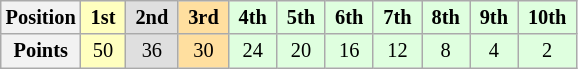<table class="wikitable" style="font-size:85%; text-align:center">
<tr>
<th>Position</th>
<td style="background:#FFFFBF;"> <strong>1st</strong> </td>
<td style="background:#DFDFDF;"> <strong>2nd</strong> </td>
<td style="background:#FFDF9F;"> <strong>3rd</strong> </td>
<td style="background:#DFFFDF;"> <strong>4th</strong> </td>
<td style="background:#DFFFDF;"> <strong>5th</strong> </td>
<td style="background:#DFFFDF;"> <strong>6th</strong> </td>
<td style="background:#DFFFDF;"> <strong>7th</strong> </td>
<td style="background:#DFFFDF;"> <strong>8th</strong> </td>
<td style="background:#DFFFDF;"> <strong>9th</strong> </td>
<td style="background:#DFFFDF;"> <strong>10th</strong> </td>
</tr>
<tr>
<th>Points</th>
<td style="background:#FFFFBF;">50</td>
<td style="background:#DFDFDF;">36</td>
<td style="background:#FFDF9F;">30</td>
<td style="background:#DFFFDF;">24</td>
<td style="background:#DFFFDF;">20</td>
<td style="background:#DFFFDF;">16</td>
<td style="background:#DFFFDF;">12</td>
<td style="background:#DFFFDF;">8</td>
<td style="background:#DFFFDF;">4</td>
<td style="background:#DFFFDF;">2</td>
</tr>
</table>
